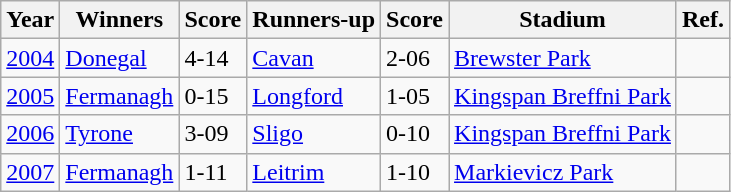<table class="wikitable plainrowheaders sortable">
<tr>
<th scope="col">Year</th>
<th scope="col">Winners</th>
<th scope="col">Score</th>
<th scope="col">Runners-up</th>
<th scope="col">Score</th>
<th scope="col">Stadium</th>
<th scope="col">Ref.</th>
</tr>
<tr>
<td><a href='#'>2004</a></td>
<td><a href='#'>Donegal</a></td>
<td>4-14</td>
<td><a href='#'>Cavan</a></td>
<td>2-06</td>
<td><a href='#'>Brewster Park</a></td>
<td></td>
</tr>
<tr>
<td><a href='#'>2005</a></td>
<td><a href='#'>Fermanagh</a></td>
<td>0-15</td>
<td><a href='#'>Longford</a></td>
<td>1-05</td>
<td><a href='#'>Kingspan Breffni Park</a></td>
<td></td>
</tr>
<tr>
<td><a href='#'>2006</a></td>
<td><a href='#'>Tyrone</a></td>
<td>3-09</td>
<td><a href='#'>Sligo</a></td>
<td>0-10</td>
<td><a href='#'>Kingspan Breffni Park</a></td>
<td></td>
</tr>
<tr>
<td><a href='#'>2007</a></td>
<td><a href='#'>Fermanagh</a></td>
<td>1-11</td>
<td><a href='#'>Leitrim</a></td>
<td>1-10</td>
<td><a href='#'>Markievicz Park</a></td>
<td></td>
</tr>
</table>
